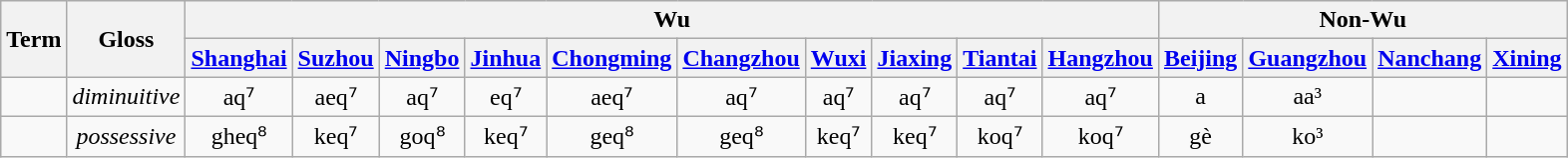<table class="wikitable" style="text-align: center">
<tr>
<th rowspan=2>Term</th>
<th rowspan=2>Gloss</th>
<th colspan=10>Wu</th>
<th colspan=6>Non-Wu</th>
</tr>
<tr>
<th><a href='#'>Shanghai</a></th>
<th><a href='#'>Suzhou</a></th>
<th><a href='#'>Ningbo</a></th>
<th><a href='#'>Jinhua</a></th>
<th><a href='#'>Chongming</a></th>
<th><a href='#'>Changzhou</a></th>
<th><a href='#'>Wuxi</a></th>
<th><a href='#'>Jiaxing</a></th>
<th><a href='#'>Tiantai</a></th>
<th><a href='#'>Hangzhou</a></th>
<th><a href='#'>Beijing</a></th>
<th><a href='#'>Guangzhou</a></th>
<th><a href='#'>Nanchang</a></th>
<th><a href='#'>Xining</a></th>
</tr>
<tr>
<td></td>
<td><em>diminuitive</em></td>
<td>aq⁷<br></td>
<td>aeq⁷<br></td>
<td>aq⁷<br></td>
<td>eq⁷<br></td>
<td>aeq⁷<br></td>
<td>aq⁷<br></td>
<td>aq⁷<br></td>
<td>aq⁷<br></td>
<td>aq⁷<br></td>
<td>aq⁷<br></td>
<td>a<br></td>
<td>aa³<br></td>
<td></td>
<td></td>
</tr>
<tr>
<td></td>
<td><em>possessive</em></td>
<td>gheq⁸<br></td>
<td>keq⁷<br></td>
<td>goq⁸<br></td>
<td>keq⁷<br></td>
<td>geq⁸<br></td>
<td>geq⁸<br></td>
<td>keq⁷<br></td>
<td>keq⁷<br></td>
<td>koq⁷<br></td>
<td>koq⁷<br></td>
<td>gè<br></td>
<td>ko³<br></td>
<td></td>
<td></td>
</tr>
</table>
